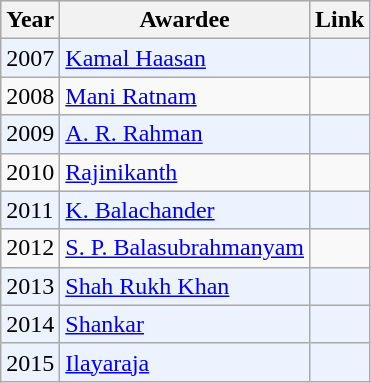<table class="wikitable">
<tr style="background:#d1e4fd;">
<th>Year</th>
<th>Awardee</th>
<th>Link</th>
</tr>
<tr style="background:#edf3fe;">
<td>2007</td>
<td><a href='#'>Kamal Haasan</a></td>
<td></td>
</tr>
<tr>
<td>2008</td>
<td><a href='#'>Mani Ratnam</a></td>
<td></td>
</tr>
<tr style="background:#edf3fe;">
<td>2009</td>
<td><a href='#'>A. R. Rahman</a></td>
<td></td>
</tr>
<tr>
<td>2010</td>
<td><a href='#'>Rajinikanth</a></td>
<td></td>
</tr>
<tr style="background:#edf3fe;">
<td>2011</td>
<td><a href='#'>K. Balachander</a></td>
<td></td>
</tr>
<tr>
<td>2012</td>
<td><a href='#'>S. P. Balasubrahmanyam</a></td>
<td></td>
</tr>
<tr style="background:#edf3fe;">
<td>2013</td>
<td><a href='#'>Shah Rukh Khan</a></td>
<td></td>
</tr>
<tr style="background:#edf3fe;">
<td>2014</td>
<td><a href='#'>Shankar</a></td>
<td></td>
</tr>
<tr style="background:#edf3fe;">
<td>2015</td>
<td><a href='#'>Ilayaraja</a></td>
<td></td>
</tr>
</table>
